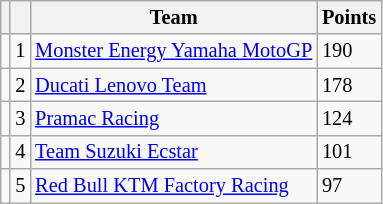<table class="wikitable" style="font-size: 85%;">
<tr>
<th></th>
<th></th>
<th>Team</th>
<th>Points</th>
</tr>
<tr>
<td></td>
<td align=center>1</td>
<td> <a href='#'>Monster Energy Yamaha MotoGP</a></td>
<td align=left>190</td>
</tr>
<tr>
<td></td>
<td align=center>2</td>
<td> <a href='#'>Ducati Lenovo Team</a></td>
<td align=left>178</td>
</tr>
<tr>
<td></td>
<td align=center>3</td>
<td> <a href='#'>Pramac Racing</a></td>
<td align=left>124</td>
</tr>
<tr>
<td></td>
<td align=center>4</td>
<td> <a href='#'>Team Suzuki Ecstar</a></td>
<td align=left>101</td>
</tr>
<tr>
<td></td>
<td align=center>5</td>
<td> <a href='#'>Red Bull KTM Factory Racing</a></td>
<td align=left>97</td>
</tr>
</table>
